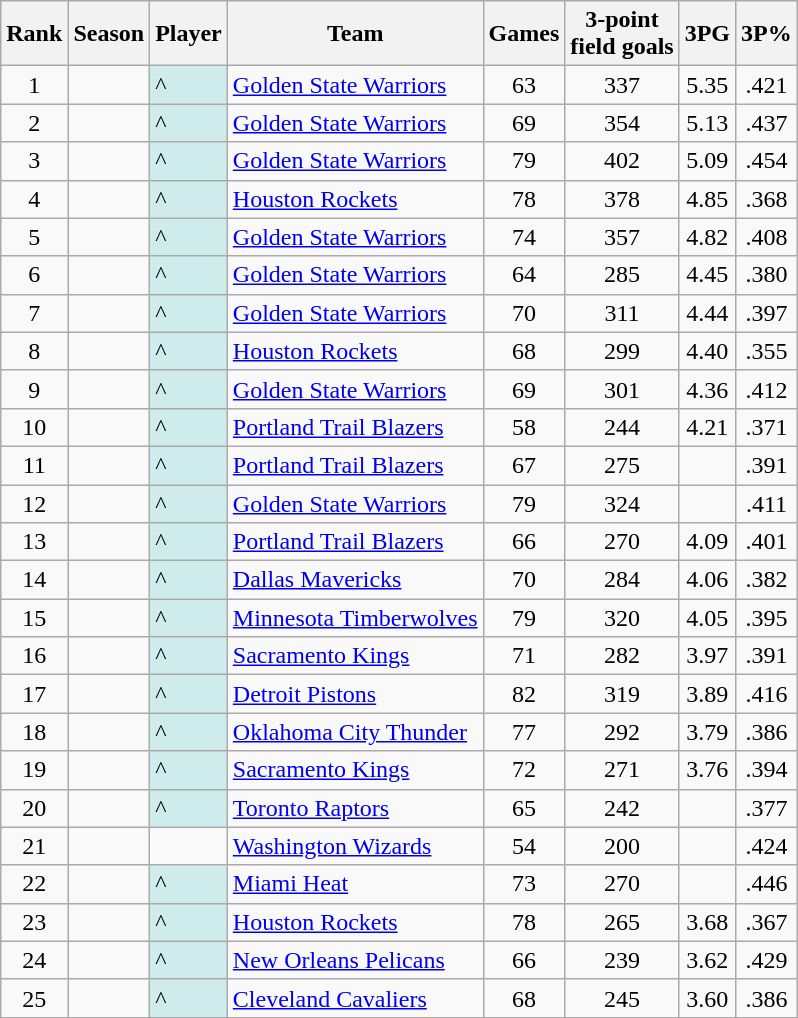<table class="wikitable sortable">
<tr>
<th>Rank</th>
<th>Season</th>
<th>Player</th>
<th>Team</th>
<th>Games</th>
<th>3-point<br>field goals</th>
<th>3PG</th>
<th>3P%</th>
</tr>
<tr>
<td align=center>1</td>
<td align=center></td>
<td bgcolor="CFECEC">^</td>
<td><a href='#'>Golden State Warriors</a></td>
<td align=center>63</td>
<td align=center>337</td>
<td align=center>5.35</td>
<td align=center>.421</td>
</tr>
<tr>
<td align=center>2</td>
<td align=center></td>
<td bgcolor="CFECEC">^</td>
<td><a href='#'>Golden State Warriors</a></td>
<td align=center>69</td>
<td align=center>354</td>
<td align=center>5.13</td>
<td align=center>.437</td>
</tr>
<tr>
<td align=center>3</td>
<td align=center></td>
<td bgcolor="CFECEC">^</td>
<td><a href='#'>Golden State Warriors</a></td>
<td align=center>79</td>
<td align=center>402</td>
<td align=center>5.09</td>
<td align=center>.454</td>
</tr>
<tr>
<td align=center>4</td>
<td align=center></td>
<td bgcolor="CFECEC">^</td>
<td><a href='#'>Houston Rockets</a></td>
<td align=center>78</td>
<td align=center>378</td>
<td align=center>4.85</td>
<td align=center>.368</td>
</tr>
<tr>
<td align=center>5</td>
<td align=center></td>
<td bgcolor="CFECEC">^</td>
<td><a href='#'>Golden State Warriors</a></td>
<td align=center>74</td>
<td align=center>357</td>
<td align=center>4.82</td>
<td align=center>.408</td>
</tr>
<tr>
<td align=center>6</td>
<td align=center></td>
<td bgcolor="CFECEC">^</td>
<td><a href='#'>Golden State Warriors</a></td>
<td align=center>64</td>
<td align=center>285</td>
<td align=center>4.45</td>
<td align=center>.380</td>
</tr>
<tr>
<td align=center>7</td>
<td align=center></td>
<td bgcolor="CFECEC">^</td>
<td><a href='#'>Golden State Warriors</a></td>
<td align=center>70</td>
<td align=center>311</td>
<td align=center>4.44</td>
<td align=center>.397</td>
</tr>
<tr>
<td align=center>8</td>
<td align=center></td>
<td bgcolor="CFECEC">^</td>
<td><a href='#'>Houston Rockets</a></td>
<td align=center>68</td>
<td align=center>299</td>
<td align=center>4.40</td>
<td align=center>.355</td>
</tr>
<tr>
<td align=center>9</td>
<td align=center></td>
<td bgcolor="CFECEC">^</td>
<td><a href='#'>Golden State Warriors</a></td>
<td align=center>69</td>
<td align=center>301</td>
<td align=center>4.36</td>
<td align=center>.412</td>
</tr>
<tr>
<td align=center>10</td>
<td align=center></td>
<td bgcolor="CFECEC">^</td>
<td><a href='#'>Portland Trail Blazers</a></td>
<td align=center>58</td>
<td align=center>244</td>
<td align=center>4.21</td>
<td align=center>.371</td>
</tr>
<tr>
<td align=center>11</td>
<td align=center></td>
<td bgcolor="CFECEC">^</td>
<td><a href='#'>Portland Trail Blazers</a></td>
<td align=center>67</td>
<td align=center>275</td>
<td align=center></td>
<td align=center>.391</td>
</tr>
<tr>
<td align=center>12</td>
<td align=center></td>
<td bgcolor="CFECEC">^</td>
<td><a href='#'>Golden State Warriors</a></td>
<td align=center>79</td>
<td align=center>324</td>
<td align=center></td>
<td align=center>.411</td>
</tr>
<tr>
<td align=center>13</td>
<td align=center></td>
<td bgcolor="CFECEC">^</td>
<td><a href='#'>Portland Trail Blazers</a></td>
<td align=center>66</td>
<td align=center>270</td>
<td align=center>4.09</td>
<td align=center>.401</td>
</tr>
<tr>
<td align=center>14</td>
<td align=center></td>
<td bgcolor="CFECEC">^</td>
<td><a href='#'>Dallas Mavericks</a></td>
<td align=center>70</td>
<td align=center>284</td>
<td align=center>4.06</td>
<td align=center>.382</td>
</tr>
<tr>
<td align=center>15</td>
<td align=center></td>
<td bgcolor="CFECEC">^</td>
<td><a href='#'>Minnesota Timberwolves</a></td>
<td align=center>79</td>
<td align=center>320</td>
<td align=center>4.05</td>
<td align=center>.395</td>
</tr>
<tr>
<td align=center>16</td>
<td align=center></td>
<td bgcolor="CFECEC">^</td>
<td><a href='#'>Sacramento Kings</a></td>
<td align=center>71</td>
<td align=center>282</td>
<td align=center>3.97</td>
<td align=center>.391</td>
</tr>
<tr>
<td align=center>17</td>
<td align=center></td>
<td bgcolor="CFECEC">^</td>
<td><a href='#'>Detroit Pistons</a></td>
<td align=center>82</td>
<td align=center>319</td>
<td align=center>3.89</td>
<td align=center>.416</td>
</tr>
<tr>
<td align=center>18</td>
<td align=center></td>
<td bgcolor="CFECEC">^</td>
<td><a href='#'>Oklahoma City Thunder</a></td>
<td align=center>77</td>
<td align=center>292</td>
<td align=center>3.79</td>
<td align=center>.386</td>
</tr>
<tr>
<td align=center>19</td>
<td align=center></td>
<td bgcolor="CFECEC">^</td>
<td><a href='#'>Sacramento Kings</a></td>
<td align=center>72</td>
<td align=center>271</td>
<td align=center>3.76</td>
<td align=center>.394</td>
</tr>
<tr>
<td align=center>20</td>
<td align=center></td>
<td bgcolor="CFECEC">^</td>
<td><a href='#'>Toronto Raptors</a></td>
<td align=center>65</td>
<td align=center>242</td>
<td align=center></td>
<td align=center>.377</td>
</tr>
<tr>
<td align=center>21</td>
<td align=center></td>
<td></td>
<td><a href='#'>Washington Wizards</a></td>
<td align=center>54</td>
<td align=center>200</td>
<td align=center></td>
<td align=center>.424</td>
</tr>
<tr>
<td align=center>22</td>
<td align=center></td>
<td bgcolor="CFECEC">^</td>
<td><a href='#'>Miami Heat</a></td>
<td align=center>73</td>
<td align=center>270</td>
<td align=center></td>
<td align=center>.446</td>
</tr>
<tr>
<td align=center>23</td>
<td align=center></td>
<td bgcolor="CFECEC">^</td>
<td><a href='#'>Houston Rockets</a></td>
<td align=center>78</td>
<td align=center>265</td>
<td align=center>3.68</td>
<td align=center>.367</td>
</tr>
<tr>
<td align=center>24</td>
<td align=center></td>
<td bgcolor="CFECEC">^</td>
<td><a href='#'>New Orleans Pelicans</a></td>
<td align=center>66</td>
<td align=center>239</td>
<td align=center>3.62</td>
<td align=center>.429</td>
</tr>
<tr>
<td align=center>25</td>
<td align=center></td>
<td bgcolor="CFECEC">^</td>
<td><a href='#'>Cleveland Cavaliers</a></td>
<td align=center>68</td>
<td align=center>245</td>
<td align=center>3.60</td>
<td align=center>.386</td>
</tr>
</table>
